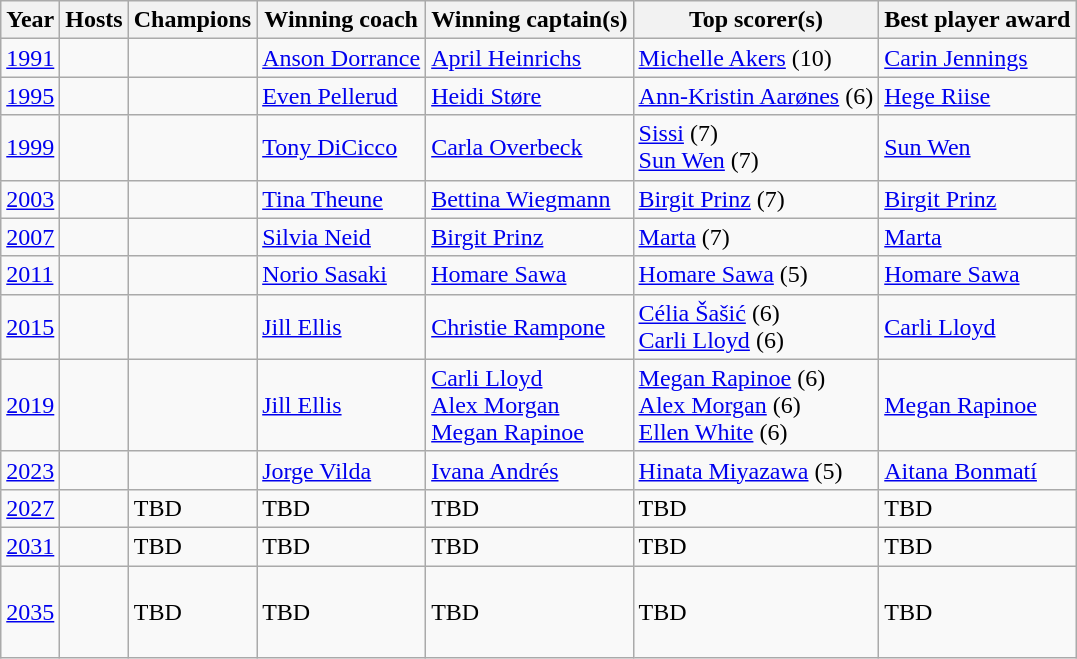<table class=wikitable>
<tr>
<th>Year</th>
<th>Hosts</th>
<th>Champions</th>
<th>Winning coach</th>
<th>Winning captain(s)</th>
<th>Top scorer(s)</th>
<th>Best player award</th>
</tr>
<tr>
<td><a href='#'>1991</a></td>
<td></td>
<td></td>
<td> <a href='#'>Anson Dorrance</a></td>
<td> <a href='#'>April Heinrichs</a></td>
<td> <a href='#'>Michelle Akers</a> (10)</td>
<td> <a href='#'>Carin Jennings</a></td>
</tr>
<tr>
<td><a href='#'>1995</a></td>
<td></td>
<td></td>
<td> <a href='#'>Even Pellerud</a></td>
<td> <a href='#'>Heidi Støre</a></td>
<td> <a href='#'>Ann-Kristin Aarønes</a> (6)</td>
<td> <a href='#'>Hege Riise</a></td>
</tr>
<tr>
<td><a href='#'>1999</a></td>
<td></td>
<td></td>
<td> <a href='#'>Tony DiCicco</a></td>
<td> <a href='#'>Carla Overbeck</a></td>
<td> <a href='#'>Sissi</a> (7)<br> <a href='#'>Sun Wen</a> (7)</td>
<td> <a href='#'>Sun Wen</a></td>
</tr>
<tr>
<td><a href='#'>2003</a></td>
<td></td>
<td></td>
<td> <a href='#'>Tina Theune</a></td>
<td> <a href='#'>Bettina Wiegmann</a></td>
<td> <a href='#'>Birgit Prinz</a> (7)</td>
<td> <a href='#'>Birgit Prinz</a></td>
</tr>
<tr>
<td><a href='#'>2007</a></td>
<td></td>
<td></td>
<td> <a href='#'>Silvia Neid</a></td>
<td> <a href='#'>Birgit Prinz</a></td>
<td> <a href='#'>Marta</a> (7)</td>
<td> <a href='#'>Marta</a></td>
</tr>
<tr>
<td><a href='#'>2011</a></td>
<td></td>
<td></td>
<td> <a href='#'>Norio Sasaki</a></td>
<td> <a href='#'>Homare Sawa</a></td>
<td> <a href='#'>Homare Sawa</a> (5)</td>
<td> <a href='#'>Homare Sawa</a></td>
</tr>
<tr>
<td><a href='#'>2015</a></td>
<td></td>
<td></td>
<td> <a href='#'>Jill Ellis</a></td>
<td> <a href='#'>Christie Rampone</a></td>
<td> <a href='#'>Célia Šašić</a> (6)<br> <a href='#'>Carli Lloyd</a> (6)</td>
<td> <a href='#'>Carli Lloyd</a></td>
</tr>
<tr>
<td><a href='#'>2019</a></td>
<td></td>
<td></td>
<td> <a href='#'>Jill Ellis</a></td>
<td> <a href='#'>Carli Lloyd</a><br> <a href='#'>Alex Morgan</a><br> <a href='#'>Megan Rapinoe</a></td>
<td> <a href='#'>Megan Rapinoe</a> (6)<br> <a href='#'>Alex Morgan</a> (6)<br> <a href='#'>Ellen White</a> (6)</td>
<td> <a href='#'>Megan Rapinoe</a></td>
</tr>
<tr>
<td><a href='#'>2023</a></td>
<td><br></td>
<td></td>
<td> <a href='#'>Jorge Vilda</a></td>
<td> <a href='#'>Ivana Andrés</a></td>
<td> <a href='#'>Hinata Miyazawa</a> (5)</td>
<td> <a href='#'>Aitana Bonmatí</a></td>
</tr>
<tr>
<td><a href='#'>2027</a></td>
<td></td>
<td>TBD</td>
<td>TBD</td>
<td>TBD</td>
<td>TBD</td>
<td>TBD</td>
</tr>
<tr>
<td><a href='#'>2031</a></td>
<td><br></td>
<td>TBD</td>
<td>TBD</td>
<td>TBD</td>
<td>TBD</td>
<td>TBD</td>
</tr>
<tr>
<td><a href='#'>2035</a></td>
<td><br><br><br></td>
<td>TBD</td>
<td>TBD</td>
<td>TBD</td>
<td>TBD</td>
<td>TBD</td>
</tr>
</table>
